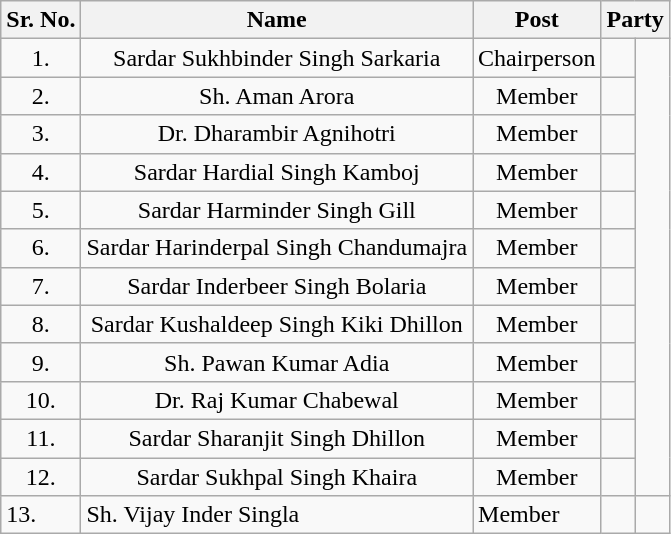<table class="wikitable sortable">
<tr>
<th>Sr. No.</th>
<th>Name</th>
<th>Post</th>
<th colspan="2">Party</th>
</tr>
<tr align="center">
<td>1.</td>
<td>Sardar Sukhbinder Singh Sarkaria</td>
<td>Chairperson</td>
<td></td>
</tr>
<tr align="center">
<td>2.</td>
<td>Sh. Aman Arora</td>
<td>Member</td>
<td></td>
</tr>
<tr align="center">
<td>3.</td>
<td>Dr. Dharambir Agnihotri</td>
<td>Member</td>
<td></td>
</tr>
<tr align="center">
<td>4.</td>
<td>Sardar Hardial Singh Kamboj</td>
<td>Member</td>
<td></td>
</tr>
<tr align="center">
<td>5.</td>
<td>Sardar Harminder Singh Gill</td>
<td>Member</td>
<td></td>
</tr>
<tr align="center">
<td>6.</td>
<td>Sardar Harinderpal Singh Chandumajra</td>
<td>Member</td>
<td></td>
</tr>
<tr align="center">
<td>7.</td>
<td>Sardar Inderbeer Singh Bolaria</td>
<td>Member</td>
<td></td>
</tr>
<tr align="center">
<td>8.</td>
<td>Sardar Kushaldeep Singh Kiki Dhillon</td>
<td>Member</td>
<td></td>
</tr>
<tr align="center">
<td>9.</td>
<td>Sh. Pawan Kumar Adia</td>
<td>Member</td>
<td></td>
</tr>
<tr align="center">
<td>10.</td>
<td>Dr. Raj Kumar Chabewal</td>
<td>Member</td>
<td></td>
</tr>
<tr align="center">
<td>11.</td>
<td>Sardar Sharanjit Singh Dhillon</td>
<td>Member</td>
<td></td>
</tr>
<tr align="center">
<td>12.</td>
<td>Sardar Sukhpal Singh Khaira</td>
<td>Member</td>
<td></td>
</tr>
<tr>
<td>13.</td>
<td>Sh. Vijay Inder Singla</td>
<td>Member</td>
<td></td>
<td></td>
</tr>
</table>
